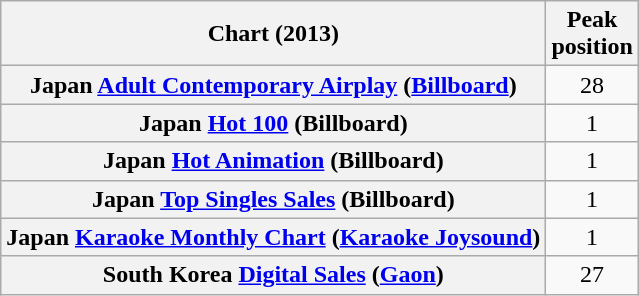<table class="wikitable sortable plainrowheaders" style="text-align:center">
<tr>
<th scope="col">Chart (2013)</th>
<th scope="col">Peak<br>position</th>
</tr>
<tr>
<th scope="row">Japan <a href='#'>Adult Contemporary Airplay</a> (<a href='#'>Billboard</a>)</th>
<td>28</td>
</tr>
<tr>
<th scope="row">Japan <a href='#'>Hot 100</a> (Billboard)</th>
<td>1</td>
</tr>
<tr>
<th scope="row">Japan <a href='#'>Hot Animation</a> (Billboard)</th>
<td>1</td>
</tr>
<tr>
<th scope="row">Japan <a href='#'>Top Singles Sales</a> (Billboard)</th>
<td>1</td>
</tr>
<tr>
<th scope="row">Japan <a href='#'>Karaoke Monthly Chart</a> (<a href='#'>Karaoke Joysound</a>)</th>
<td>1</td>
</tr>
<tr>
<th scope="row">South Korea <a href='#'>Digital Sales</a> (<a href='#'>Gaon</a>)</th>
<td>27</td>
</tr>
</table>
